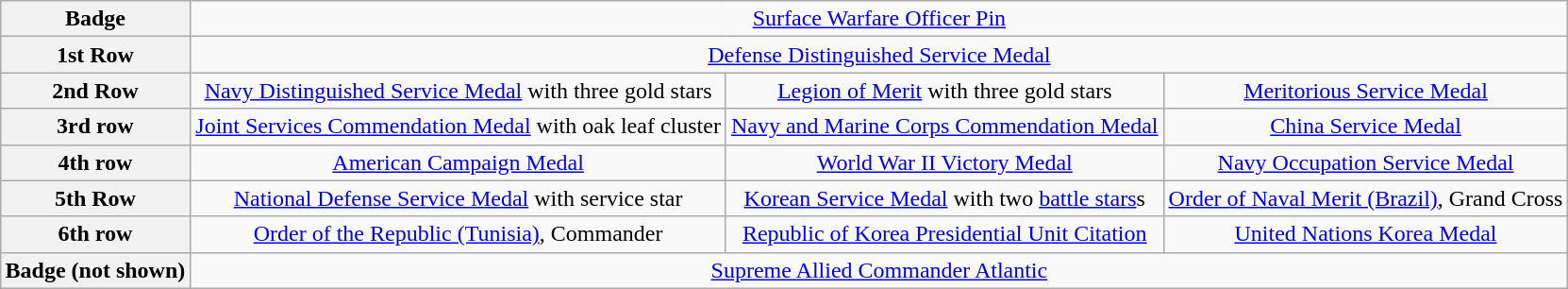<table class="wikitable" style="margin:1em auto; text-align:center;">
<tr>
<th>Badge</th>
<td colspan="3"><a href='#'>Surface Warfare Officer Pin</a></td>
</tr>
<tr>
<th>1st Row</th>
<td colspan="3"><a href='#'>Defense Distinguished Service Medal</a></td>
</tr>
<tr>
<th>2nd Row</th>
<td><a href='#'>Navy Distinguished Service Medal</a> with three gold stars</td>
<td><a href='#'>Legion of Merit</a> with three gold stars</td>
<td><a href='#'>Meritorious Service Medal</a></td>
</tr>
<tr>
<th>3rd row</th>
<td><a href='#'>Joint Services Commendation Medal</a> with oak leaf cluster</td>
<td><a href='#'>Navy and Marine Corps Commendation Medal</a></td>
<td><a href='#'>China Service Medal</a></td>
</tr>
<tr>
<th>4th row</th>
<td><a href='#'>American Campaign Medal</a></td>
<td><a href='#'>World War II Victory Medal</a></td>
<td><a href='#'>Navy Occupation Service Medal</a></td>
</tr>
<tr>
<th>5th Row</th>
<td><a href='#'>National Defense Service Medal</a> with service star</td>
<td><a href='#'>Korean Service Medal</a> with two <a href='#'>battle stars</a>s</td>
<td><a href='#'>Order of Naval Merit (Brazil)</a>, Grand Cross</td>
</tr>
<tr>
<th>6th row</th>
<td><a href='#'>Order of the Republic (Tunisia)</a>, Commander</td>
<td><a href='#'>Republic of Korea Presidential Unit Citation</a></td>
<td><a href='#'>United Nations Korea Medal</a></td>
</tr>
<tr>
<th>Badge (not shown)</th>
<td colspan="3"><a href='#'>Supreme Allied Commander Atlantic</a></td>
</tr>
</table>
